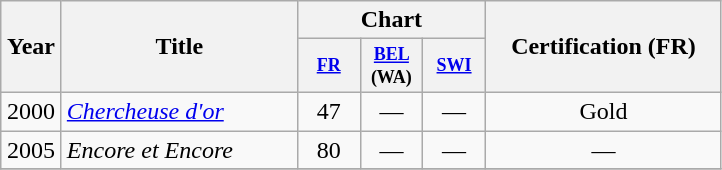<table class="wikitable">
<tr>
<th rowspan="2" width="33">Year</th>
<th rowspan="2" width="150">Title</th>
<th colspan="3">Chart</th>
<th rowspan="2" width="150">Certification (FR)</th>
</tr>
<tr>
<th style="width:3em;font-size:75%"><a href='#'>FR</a></th>
<th style="width:3em;font-size:75%"><a href='#'>BEL</a> (WA)</th>
<th style="width:3em;font-size:75%"><a href='#'>SWI</a></th>
</tr>
<tr>
<td align="center">2000</td>
<td><em><a href='#'>Chercheuse d'or</a></em></td>
<td align="center">47</td>
<td align="center">—</td>
<td align="center">—</td>
<td align="center">Gold</td>
</tr>
<tr>
<td align="center">2005</td>
<td><em>Encore et Encore</em></td>
<td align="center">80</td>
<td align="center">—</td>
<td align="center">—</td>
<td align="center">—</td>
</tr>
<tr>
</tr>
</table>
